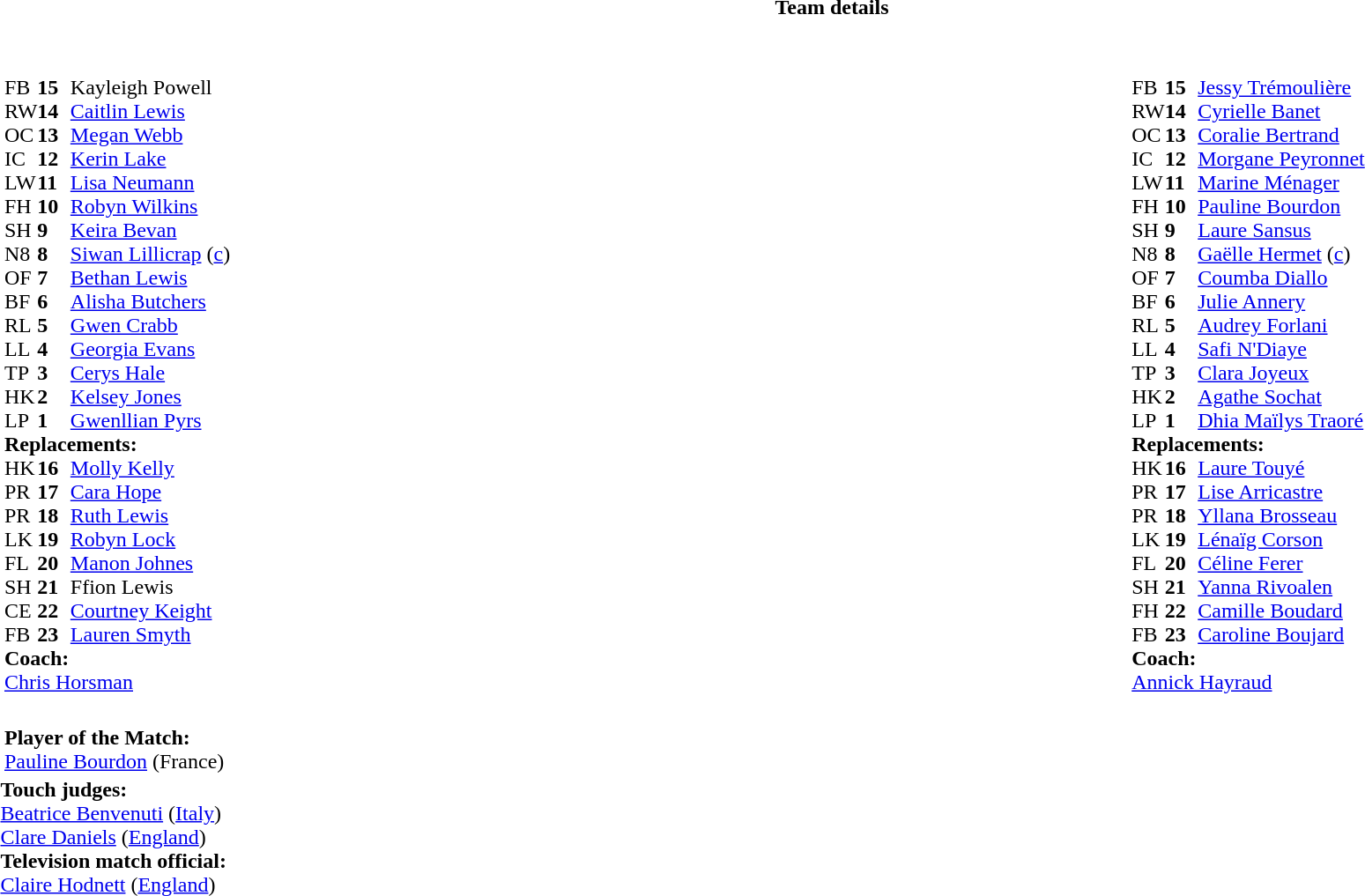<table border="0" style="width:100%" class="collapsible collapsed">
<tr>
<th>Team details</th>
</tr>
<tr>
<td><br><table style="width:100%">
<tr>
<td style="vertical-align:top;width:50%"><br><table cellspacing="0" cellpadding="0">
<tr>
<th width="25"></th>
<th width="25"></th>
</tr>
<tr>
<td style="vertical-align:top;width:0%"></td>
</tr>
<tr>
<td>FB</td>
<td><strong>15</strong></td>
<td>Kayleigh Powell</td>
</tr>
<tr>
<td>RW</td>
<td><strong>14</strong></td>
<td><a href='#'>Caitlin Lewis</a></td>
</tr>
<tr>
<td>OC</td>
<td><strong>13</strong></td>
<td><a href='#'>Megan Webb</a></td>
<td></td>
<td></td>
</tr>
<tr>
<td>IC</td>
<td><strong>12</strong></td>
<td><a href='#'>Kerin Lake</a></td>
<td></td>
<td></td>
</tr>
<tr>
<td>LW</td>
<td><strong>11</strong></td>
<td><a href='#'>Lisa Neumann</a></td>
</tr>
<tr>
<td>FH</td>
<td><strong>10</strong></td>
<td><a href='#'>Robyn Wilkins</a></td>
</tr>
<tr>
<td>SH</td>
<td><strong>9</strong></td>
<td><a href='#'>Keira Bevan</a></td>
<td></td>
<td></td>
</tr>
<tr>
<td>N8</td>
<td><strong>8</strong></td>
<td><a href='#'>Siwan Lillicrap</a> (<a href='#'>c</a>)</td>
</tr>
<tr>
<td>OF</td>
<td><strong>7</strong></td>
<td><a href='#'>Bethan Lewis</a></td>
<td></td>
<td></td>
</tr>
<tr>
<td>BF</td>
<td><strong>6</strong></td>
<td><a href='#'>Alisha Butchers</a></td>
</tr>
<tr>
<td>RL</td>
<td><strong>5</strong></td>
<td><a href='#'>Gwen Crabb</a></td>
</tr>
<tr>
<td>LL</td>
<td><strong>4</strong></td>
<td><a href='#'>Georgia Evans</a></td>
<td></td>
<td></td>
</tr>
<tr>
<td>TP</td>
<td><strong>3</strong></td>
<td><a href='#'>Cerys Hale</a></td>
</tr>
<tr>
<td>HK</td>
<td><strong>2</strong></td>
<td><a href='#'>Kelsey Jones</a></td>
</tr>
<tr>
<td>LP</td>
<td><strong>1</strong></td>
<td><a href='#'>Gwenllian Pyrs</a></td>
<td></td>
<td></td>
</tr>
<tr>
<td colspan=3><strong>Replacements:</strong></td>
</tr>
<tr>
<td>HK</td>
<td><strong>16</strong></td>
<td><a href='#'>Molly Kelly</a></td>
</tr>
<tr>
<td>PR</td>
<td><strong>17</strong></td>
<td><a href='#'>Cara Hope</a></td>
<td></td>
<td></td>
</tr>
<tr>
<td>PR</td>
<td><strong>18</strong></td>
<td><a href='#'>Ruth Lewis</a></td>
</tr>
<tr>
<td>LK</td>
<td><strong>19</strong></td>
<td><a href='#'>Robyn Lock</a></td>
<td></td>
<td></td>
</tr>
<tr>
<td>FL</td>
<td><strong>20</strong></td>
<td><a href='#'>Manon Johnes</a></td>
<td></td>
<td></td>
</tr>
<tr>
<td>SH</td>
<td><strong>21</strong></td>
<td>Ffion Lewis</td>
<td></td>
<td></td>
</tr>
<tr>
<td>CE</td>
<td><strong>22</strong></td>
<td><a href='#'>Courtney Keight</a></td>
<td></td>
<td></td>
</tr>
<tr>
<td>FB</td>
<td><strong>23</strong></td>
<td><a href='#'>Lauren Smyth</a></td>
<td></td>
<td></td>
</tr>
<tr>
<td colspan=3><strong>Coach:</strong></td>
</tr>
<tr>
<td colspan="4"><a href='#'>Chris Horsman</a></td>
</tr>
</table>
</td>
<td style="vertical-align:top"></td>
<td style="vertical-align:top; width:50%"><br><table cellspacing="0" cellpadding="0" style="margin:auto">
<tr>
<th width="25"></th>
<th width="25"></th>
</tr>
<tr>
<td>FB</td>
<td><strong>15</strong></td>
<td><a href='#'>Jessy Trémoulière</a></td>
</tr>
<tr>
<td>RW</td>
<td><strong>14</strong></td>
<td><a href='#'>Cyrielle Banet</a></td>
<td></td>
<td></td>
</tr>
<tr>
<td>OC</td>
<td><strong>13</strong></td>
<td><a href='#'>Coralie Bertrand</a></td>
</tr>
<tr>
<td>IC</td>
<td><strong>12</strong></td>
<td><a href='#'>Morgane Peyronnet</a></td>
<td></td>
<td></td>
</tr>
<tr>
<td>LW</td>
<td><strong>11</strong></td>
<td><a href='#'>Marine Ménager</a></td>
</tr>
<tr>
<td>FH</td>
<td><strong>10</strong></td>
<td><a href='#'>Pauline Bourdon</a></td>
</tr>
<tr>
<td>SH</td>
<td><strong>9</strong></td>
<td><a href='#'>Laure Sansus</a></td>
<td></td>
<td></td>
</tr>
<tr>
<td>N8</td>
<td><strong>8</strong></td>
<td><a href='#'>Gaëlle Hermet</a> (<a href='#'>c</a>)</td>
</tr>
<tr>
<td>OF</td>
<td><strong>7</strong></td>
<td><a href='#'>Coumba Diallo</a></td>
</tr>
<tr>
<td>BF</td>
<td><strong>6</strong></td>
<td><a href='#'>Julie Annery</a></td>
</tr>
<tr>
<td>RL</td>
<td><strong>5</strong></td>
<td><a href='#'>Audrey Forlani</a></td>
<td></td>
<td></td>
</tr>
<tr>
<td>LL</td>
<td><strong>4</strong></td>
<td><a href='#'>Safi N'Diaye</a></td>
<td></td>
<td></td>
</tr>
<tr>
<td>TP</td>
<td><strong>3</strong></td>
<td><a href='#'>Clara Joyeux</a></td>
</tr>
<tr>
<td>HK</td>
<td><strong>2</strong></td>
<td><a href='#'>Agathe Sochat</a></td>
<td></td>
<td></td>
</tr>
<tr>
<td>LP</td>
<td><strong>1</strong></td>
<td><a href='#'>Dhia Maïlys Traoré</a></td>
<td></td>
<td></td>
</tr>
<tr>
<td colspan=3><strong>Replacements:</strong></td>
</tr>
<tr>
<td>HK</td>
<td><strong>16</strong></td>
<td><a href='#'>Laure Touyé</a></td>
<td></td>
<td></td>
</tr>
<tr>
<td>PR</td>
<td><strong>17</strong></td>
<td><a href='#'>Lise Arricastre</a></td>
<td></td>
<td></td>
</tr>
<tr>
<td>PR</td>
<td><strong>18</strong></td>
<td><a href='#'>Yllana Brosseau</a></td>
</tr>
<tr>
<td>LK</td>
<td><strong>19</strong></td>
<td><a href='#'>Lénaïg Corson</a></td>
<td></td>
<td></td>
</tr>
<tr>
<td>FL</td>
<td><strong>20</strong></td>
<td><a href='#'>Céline Ferer</a></td>
<td></td>
<td></td>
</tr>
<tr>
<td>SH</td>
<td><strong>21</strong></td>
<td><a href='#'>Yanna Rivoalen</a></td>
<td></td>
<td></td>
</tr>
<tr>
<td>FH</td>
<td><strong>22</strong></td>
<td><a href='#'>Camille Boudard</a></td>
<td></td>
<td></td>
</tr>
<tr>
<td>FB</td>
<td><strong>23</strong></td>
<td><a href='#'>Caroline Boujard</a></td>
<td></td>
<td></td>
</tr>
<tr>
<td colspan=3><strong>Coach:</strong></td>
</tr>
<tr>
<td colspan="4"><a href='#'>Annick Hayraud</a></td>
</tr>
</table>
</td>
</tr>
</table>
<table style="width:100%">
<tr>
<td><br><strong>Player of the Match:</strong>
<br><a href='#'>Pauline Bourdon</a> (France)</td>
</tr>
</table>
<strong>Touch judges:</strong>
<br><a href='#'>Beatrice Benvenuti</a> (<a href='#'>Italy</a>)
<br><a href='#'>Clare Daniels</a> (<a href='#'>England</a>)
<br><strong>Television match official:</strong>
<br><a href='#'>Claire Hodnett</a> (<a href='#'>England</a>)</td>
</tr>
</table>
